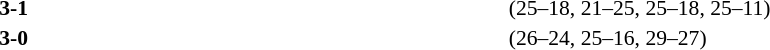<table width=100% cellspacing=1>
<tr>
<th width=20%></th>
<th width=12%></th>
<th width=20%></th>
<th width=33%></th>
<td></td>
</tr>
<tr style=font-size:90%>
<td align=right></td>
<td align=center><strong>3-1</strong></td>
<td></td>
<td>(25–18, 21–25, 25–18, 25–11)</td>
<td></td>
</tr>
<tr style=font-size:90%>
<td align=right></td>
<td align=center><strong>3-0</strong></td>
<td></td>
<td>(26–24, 25–16, 29–27)</td>
</tr>
</table>
